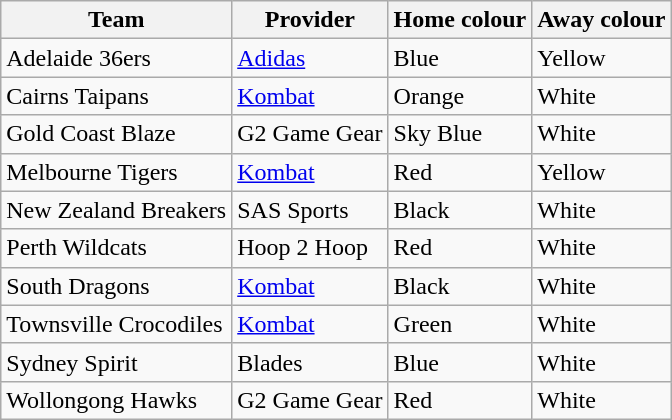<table class="wikitable">
<tr>
<th>Team</th>
<th>Provider</th>
<th>Home colour</th>
<th>Away colour</th>
</tr>
<tr>
<td>Adelaide 36ers</td>
<td><a href='#'>Adidas</a></td>
<td>Blue</td>
<td>Yellow</td>
</tr>
<tr>
<td>Cairns Taipans</td>
<td><a href='#'>Kombat</a></td>
<td>Orange</td>
<td>White</td>
</tr>
<tr>
<td>Gold Coast Blaze</td>
<td>G2 Game Gear</td>
<td>Sky Blue</td>
<td>White</td>
</tr>
<tr>
<td>Melbourne Tigers</td>
<td><a href='#'>Kombat</a></td>
<td>Red</td>
<td>Yellow</td>
</tr>
<tr>
<td>New Zealand Breakers</td>
<td>SAS Sports</td>
<td>Black</td>
<td>White</td>
</tr>
<tr>
<td>Perth Wildcats</td>
<td>Hoop 2 Hoop</td>
<td>Red</td>
<td>White</td>
</tr>
<tr>
<td>South Dragons</td>
<td><a href='#'>Kombat</a></td>
<td>Black</td>
<td>White</td>
</tr>
<tr>
<td>Townsville Crocodiles</td>
<td><a href='#'>Kombat</a></td>
<td>Green</td>
<td>White</td>
</tr>
<tr>
<td>Sydney Spirit</td>
<td>Blades</td>
<td>Blue</td>
<td>White</td>
</tr>
<tr>
<td>Wollongong Hawks</td>
<td>G2 Game Gear</td>
<td>Red</td>
<td>White</td>
</tr>
</table>
